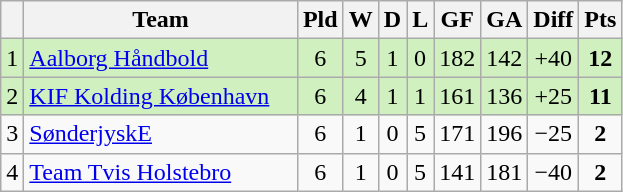<table class="wikitable sortable" style="text-align:center">
<tr>
<th></th>
<th width="175">Team</th>
<th>Pld</th>
<th>W</th>
<th>D</th>
<th>L</th>
<th>GF</th>
<th>GA</th>
<th>Diff</th>
<th>Pts</th>
</tr>
<tr style="background: #D0F0C0;">
<td>1</td>
<td align=left><a href='#'>Aalborg Håndbold</a></td>
<td>6</td>
<td>5</td>
<td>1</td>
<td>0</td>
<td>182</td>
<td>142</td>
<td>+40</td>
<td><strong>12</strong></td>
</tr>
<tr style="background: #D0F0C0;">
<td>2</td>
<td align=left><a href='#'>KIF Kolding København</a></td>
<td>6</td>
<td>4</td>
<td>1</td>
<td>1</td>
<td>161</td>
<td>136</td>
<td>+25</td>
<td><strong>11</strong></td>
</tr>
<tr>
<td>3</td>
<td align=left><a href='#'>SønderjyskE</a></td>
<td>6</td>
<td>1</td>
<td>0</td>
<td>5</td>
<td>171</td>
<td>196</td>
<td>−25</td>
<td><strong>2</strong></td>
</tr>
<tr>
<td>4</td>
<td align=left><a href='#'>Team Tvis Holstebro</a></td>
<td>6</td>
<td>1</td>
<td>0</td>
<td>5</td>
<td>141</td>
<td>181</td>
<td>−40</td>
<td><strong>2</strong></td>
</tr>
</table>
